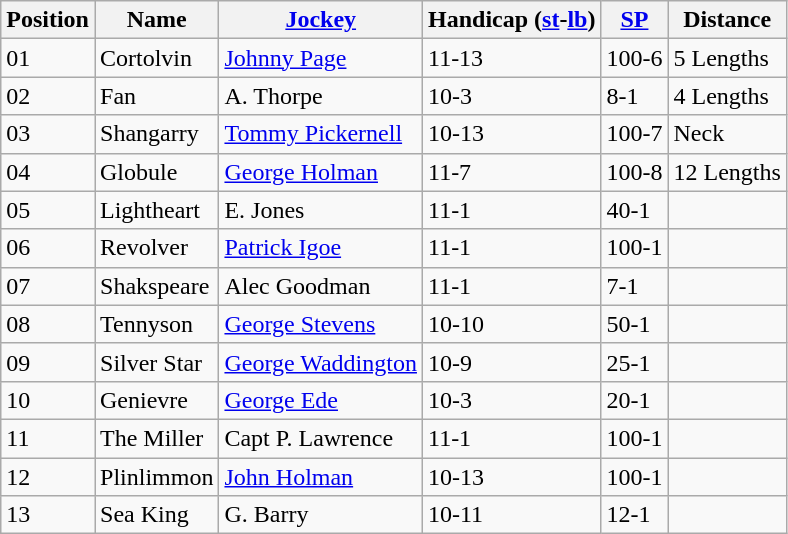<table class="wikitable sortable">
<tr>
<th data-sort-type="number">Position</th>
<th>Name</th>
<th><a href='#'>Jockey</a></th>
<th>Handicap (<a href='#'>st</a>-<a href='#'>lb</a>)</th>
<th><a href='#'>SP</a></th>
<th>Distance</th>
</tr>
<tr>
<td>01</td>
<td>Cortolvin</td>
<td><a href='#'>Johnny Page</a></td>
<td>11-13</td>
<td>100-6</td>
<td>5 Lengths</td>
</tr>
<tr>
<td>02</td>
<td>Fan</td>
<td>A. Thorpe</td>
<td>10-3</td>
<td>8-1</td>
<td>4 Lengths</td>
</tr>
<tr>
<td>03</td>
<td>Shangarry</td>
<td><a href='#'>Tommy Pickernell</a></td>
<td>10-13</td>
<td>100-7</td>
<td>Neck</td>
</tr>
<tr>
<td>04</td>
<td>Globule</td>
<td><a href='#'>George Holman</a></td>
<td>11-7</td>
<td>100-8</td>
<td>12 Lengths</td>
</tr>
<tr>
<td>05</td>
<td>Lightheart</td>
<td>E. Jones</td>
<td>11-1</td>
<td>40-1</td>
<td></td>
</tr>
<tr>
<td>06</td>
<td>Revolver</td>
<td><a href='#'>Patrick Igoe</a></td>
<td>11-1</td>
<td>100-1</td>
<td></td>
</tr>
<tr>
<td>07</td>
<td>Shakspeare</td>
<td>Alec Goodman</td>
<td>11-1</td>
<td>7-1</td>
<td></td>
</tr>
<tr>
<td>08</td>
<td>Tennyson</td>
<td><a href='#'>George Stevens</a></td>
<td>10-10</td>
<td>50-1</td>
<td></td>
</tr>
<tr>
<td>09</td>
<td>Silver Star</td>
<td><a href='#'>George Waddington</a></td>
<td>10-9</td>
<td>25-1</td>
<td></td>
</tr>
<tr>
<td>10</td>
<td>Genievre</td>
<td><a href='#'>George Ede</a></td>
<td>10-3</td>
<td>20-1</td>
<td></td>
</tr>
<tr>
<td>11</td>
<td>The Miller</td>
<td>Capt P. Lawrence</td>
<td>11-1</td>
<td>100-1</td>
<td></td>
</tr>
<tr>
<td>12</td>
<td>Plinlimmon</td>
<td><a href='#'>John Holman</a></td>
<td>10-13</td>
<td>100-1</td>
<td></td>
</tr>
<tr>
<td>13</td>
<td>Sea King</td>
<td>G. Barry</td>
<td>10-11</td>
<td>12-1</td>
<td></td>
</tr>
</table>
